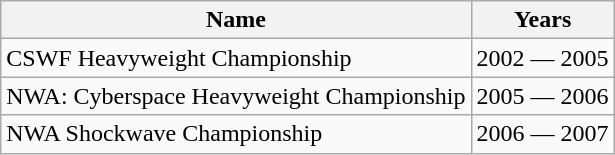<table class="wikitable" border="1">
<tr>
<th>Name</th>
<th>Years</th>
</tr>
<tr>
<td>CSWF Heavyweight Championship</td>
<td>2002 — 2005</td>
</tr>
<tr>
<td>NWA: Cyberspace Heavyweight Championship</td>
<td>2005 — 2006</td>
</tr>
<tr>
<td>NWA Shockwave Championship</td>
<td>2006 — 2007</td>
</tr>
</table>
